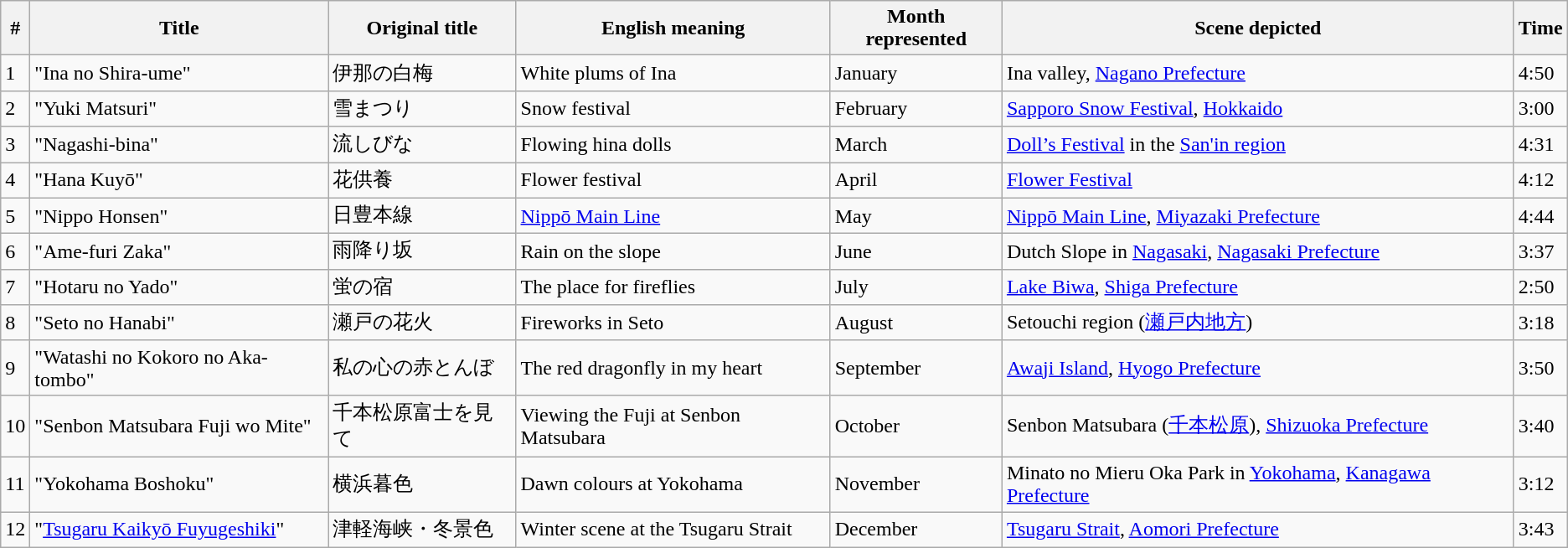<table class="wikitable sortable">
<tr>
<th>#</th>
<th>Title</th>
<th>Original title</th>
<th>English meaning</th>
<th>Month represented</th>
<th>Scene depicted</th>
<th>Time</th>
</tr>
<tr>
<td>1</td>
<td>"Ina no Shira-ume"</td>
<td>伊那の白梅</td>
<td>White plums of Ina</td>
<td>January</td>
<td>Ina valley, <a href='#'>Nagano Prefecture</a></td>
<td>4:50</td>
</tr>
<tr>
<td>2</td>
<td>"Yuki Matsuri"</td>
<td>雪まつり</td>
<td>Snow festival</td>
<td>February</td>
<td><a href='#'>Sapporo Snow Festival</a>, <a href='#'>Hokkaido</a></td>
<td>3:00</td>
</tr>
<tr>
<td>3</td>
<td>"Nagashi-bina"</td>
<td>流しびな</td>
<td>Flowing hina dolls</td>
<td>March</td>
<td><a href='#'>Doll’s Festival</a> in the <a href='#'>San'in region</a></td>
<td>4:31</td>
</tr>
<tr>
<td>4</td>
<td>"Hana Kuyō"</td>
<td>花供養</td>
<td>Flower festival</td>
<td>April</td>
<td><a href='#'>Flower Festival</a></td>
<td>4:12</td>
</tr>
<tr>
<td>5</td>
<td>"Nippo Honsen"</td>
<td>日豊本線</td>
<td><a href='#'>Nippō Main Line</a></td>
<td>May</td>
<td><a href='#'>Nippō Main Line</a>, <a href='#'>Miyazaki Prefecture</a></td>
<td>4:44</td>
</tr>
<tr>
<td>6</td>
<td>"Ame-furi Zaka"</td>
<td>雨降り坂</td>
<td>Rain on the slope</td>
<td>June</td>
<td>Dutch Slope in <a href='#'>Nagasaki</a>, <a href='#'>Nagasaki Prefecture</a></td>
<td>3:37</td>
</tr>
<tr>
<td>7</td>
<td>"Hotaru no Yado"</td>
<td>蛍の宿</td>
<td>The place for fireflies</td>
<td>July</td>
<td><a href='#'>Lake Biwa</a>, <a href='#'>Shiga Prefecture</a></td>
<td>2:50</td>
</tr>
<tr>
<td>8</td>
<td>"Seto no Hanabi"</td>
<td>瀬戸の花火</td>
<td>Fireworks in Seto</td>
<td>August</td>
<td>Setouchi region (<a href='#'>瀬戸内地方</a>)</td>
<td>3:18</td>
</tr>
<tr>
<td>9</td>
<td>"Watashi no Kokoro no Aka-tombo"</td>
<td>私の心の赤とんぼ</td>
<td>The red dragonfly in my heart</td>
<td>September</td>
<td><a href='#'>Awaji Island</a>, <a href='#'>Hyogo Prefecture</a></td>
<td>3:50</td>
</tr>
<tr>
<td>10</td>
<td>"Senbon Matsubara Fuji wo Mite"</td>
<td>千本松原富士を見て</td>
<td>Viewing the Fuji at Senbon Matsubara</td>
<td>October</td>
<td>Senbon Matsubara (<a href='#'>千本松原</a>), <a href='#'>Shizuoka Prefecture</a></td>
<td>3:40</td>
</tr>
<tr>
<td>11</td>
<td>"Yokohama Boshoku"</td>
<td>横浜暮色</td>
<td>Dawn colours at Yokohama</td>
<td>November</td>
<td>Minato no Mieru Oka Park in <a href='#'>Yokohama</a>, <a href='#'>Kanagawa Prefecture</a></td>
<td>3:12</td>
</tr>
<tr>
<td>12</td>
<td>"<a href='#'>Tsugaru Kaikyō Fuyugeshiki</a>"</td>
<td>津軽海峡・冬景色</td>
<td>Winter scene at the Tsugaru Strait</td>
<td>December</td>
<td><a href='#'>Tsugaru Strait</a>, <a href='#'>Aomori Prefecture</a></td>
<td>3:43</td>
</tr>
</table>
